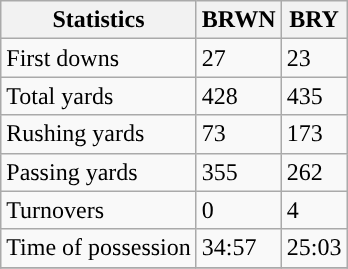<table class="wikitable">
<tr>
<th>Statistics</th>
<th>BRWN</th>
<th>BRY</th>
</tr>
<tr>
<td>First downs</td>
<td>27</td>
<td>23</td>
</tr>
<tr>
<td>Total yards</td>
<td>428</td>
<td>435</td>
</tr>
<tr>
<td>Rushing yards</td>
<td>73</td>
<td>173</td>
</tr>
<tr>
<td>Passing yards</td>
<td>355</td>
<td>262</td>
</tr>
<tr>
<td>Turnovers</td>
<td>0</td>
<td>4</td>
</tr>
<tr>
<td>Time of possession</td>
<td>34:57</td>
<td>25:03</td>
</tr>
<tr>
</tr>
</table>
